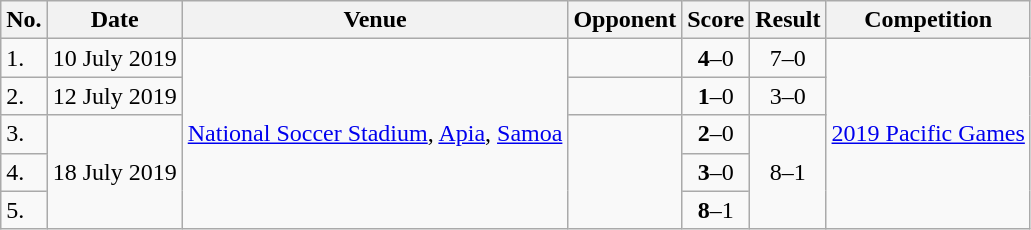<table class="wikitable" style="font-size:100%;">
<tr>
<th>No.</th>
<th>Date</th>
<th>Venue</th>
<th>Opponent</th>
<th>Score</th>
<th>Result</th>
<th>Competition</th>
</tr>
<tr>
<td>1.</td>
<td>10 July 2019</td>
<td rowspan=5><a href='#'>National Soccer Stadium</a>, <a href='#'>Apia</a>, <a href='#'>Samoa</a></td>
<td></td>
<td align=center><strong>4</strong>–0</td>
<td align=center>7–0</td>
<td rowspan=5><a href='#'>2019 Pacific Games</a></td>
</tr>
<tr>
<td>2.</td>
<td>12 July 2019</td>
<td></td>
<td align=center><strong>1</strong>–0</td>
<td align=center>3–0</td>
</tr>
<tr>
<td>3.</td>
<td rowspan="3">18 July 2019</td>
<td rowspan="3"></td>
<td align=center><strong>2</strong>–0</td>
<td rowspan="3" style="text-align:center">8–1</td>
</tr>
<tr>
<td>4.</td>
<td align=center><strong>3</strong>–0</td>
</tr>
<tr>
<td>5.</td>
<td align=center><strong>8</strong>–1</td>
</tr>
</table>
